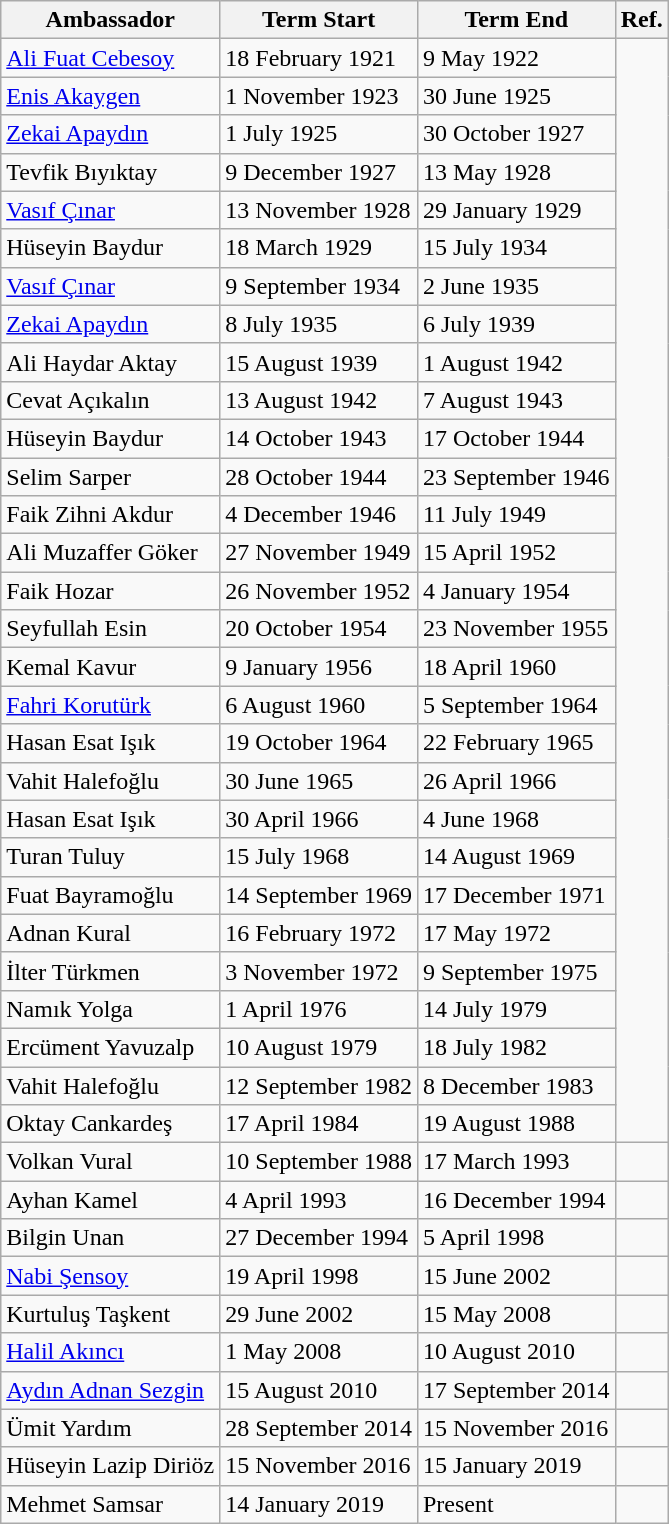<table class="wikitable">
<tr>
<th>Ambassador</th>
<th>Term Start</th>
<th>Term End</th>
<th>Ref.</th>
</tr>
<tr>
<td><a href='#'>Ali Fuat Cebesoy</a></td>
<td>18 February 1921</td>
<td>9 May 1922</td>
<td rowspan="29"></td>
</tr>
<tr>
<td><a href='#'>Enis Akaygen</a></td>
<td>1 November 1923</td>
<td>30 June 1925</td>
</tr>
<tr>
<td><a href='#'>Zekai Apaydın</a></td>
<td>1 July 1925</td>
<td>30 October 1927</td>
</tr>
<tr>
<td>Tevfik Bıyıktay</td>
<td>9 December 1927</td>
<td>13 May 1928</td>
</tr>
<tr>
<td><a href='#'>Vasıf Çınar</a></td>
<td>13 November 1928</td>
<td>29 January 1929</td>
</tr>
<tr>
<td>Hüseyin Baydur</td>
<td>18 March 1929</td>
<td>15 July 1934</td>
</tr>
<tr>
<td><a href='#'>Vasıf Çınar</a></td>
<td>9 September 1934</td>
<td>2 June 1935</td>
</tr>
<tr>
<td><a href='#'>Zekai Apaydın</a></td>
<td>8 July 1935</td>
<td>6 July 1939</td>
</tr>
<tr>
<td>Ali Haydar Aktay</td>
<td>15 August 1939</td>
<td>1 August 1942</td>
</tr>
<tr>
<td>Cevat Açıkalın</td>
<td>13 August 1942</td>
<td>7 August 1943</td>
</tr>
<tr>
<td>Hüseyin Baydur</td>
<td>14 October 1943</td>
<td>17 October 1944</td>
</tr>
<tr>
<td>Selim Sarper</td>
<td>28 October 1944</td>
<td>23 September 1946</td>
</tr>
<tr>
<td>Faik Zihni Akdur</td>
<td>4 December 1946</td>
<td>11 July 1949</td>
</tr>
<tr>
<td>Ali Muzaffer Göker</td>
<td>27 November 1949</td>
<td>15 April 1952</td>
</tr>
<tr>
<td>Faik Hozar</td>
<td>26 November 1952</td>
<td>4 January 1954</td>
</tr>
<tr>
<td>Seyfullah Esin</td>
<td>20 October 1954</td>
<td>23 November 1955</td>
</tr>
<tr>
<td>Kemal Kavur</td>
<td>9 January 1956</td>
<td>18 April 1960</td>
</tr>
<tr>
<td><a href='#'>Fahri Korutürk</a></td>
<td>6 August 1960</td>
<td>5 September 1964</td>
</tr>
<tr>
<td>Hasan Esat Işık</td>
<td>19 October 1964</td>
<td>22 February 1965</td>
</tr>
<tr>
<td>Vahit Halefoğlu</td>
<td>30 June 1965</td>
<td>26 April 1966</td>
</tr>
<tr>
<td>Hasan Esat Işık</td>
<td>30 April 1966</td>
<td>4 June 1968</td>
</tr>
<tr>
<td>Turan Tuluy</td>
<td>15 July 1968</td>
<td>14 August 1969</td>
</tr>
<tr>
<td>Fuat Bayramoğlu</td>
<td>14 September 1969</td>
<td>17 December 1971</td>
</tr>
<tr>
<td>Adnan Kural</td>
<td>16 February 1972</td>
<td>17 May 1972</td>
</tr>
<tr>
<td>İlter Türkmen</td>
<td>3 November 1972</td>
<td>9 September 1975</td>
</tr>
<tr>
<td>Namık Yolga</td>
<td>1 April 1976</td>
<td>14 July 1979</td>
</tr>
<tr>
<td>Ercüment Yavuzalp</td>
<td>10 August 1979</td>
<td>18 July 1982</td>
</tr>
<tr>
<td>Vahit Halefoğlu</td>
<td>12 September 1982</td>
<td>8 December 1983</td>
</tr>
<tr>
<td>Oktay Cankardeş</td>
<td>17 April 1984</td>
<td>19 August 1988</td>
</tr>
<tr>
<td>Volkan Vural</td>
<td>10 September 1988</td>
<td>17 March 1993</td>
<td></td>
</tr>
<tr>
<td>Ayhan Kamel</td>
<td>4 April 1993</td>
<td>16 December 1994</td>
<td></td>
</tr>
<tr>
<td>Bilgin Unan</td>
<td>27 December 1994</td>
<td>5 April 1998</td>
<td></td>
</tr>
<tr>
<td><a href='#'>Nabi Şensoy</a></td>
<td>19 April 1998</td>
<td>15 June 2002</td>
<td></td>
</tr>
<tr>
<td>Kurtuluş Taşkent</td>
<td>29 June 2002</td>
<td>15 May 2008</td>
<td></td>
</tr>
<tr>
<td><a href='#'>Halil Akıncı</a></td>
<td>1 May 2008</td>
<td>10 August 2010</td>
<td></td>
</tr>
<tr>
<td><a href='#'>Aydın Adnan Sezgin</a></td>
<td>15 August 2010</td>
<td>17 September 2014</td>
<td></td>
</tr>
<tr>
<td>Ümit Yardım</td>
<td>28 September 2014</td>
<td>15 November 2016</td>
<td></td>
</tr>
<tr>
<td>Hüseyin Lazip Diriöz</td>
<td>15 November 2016</td>
<td>15 January 2019</td>
<td></td>
</tr>
<tr>
<td>Mehmet Samsar</td>
<td>14 January 2019</td>
<td>Present</td>
<td></td>
</tr>
</table>
